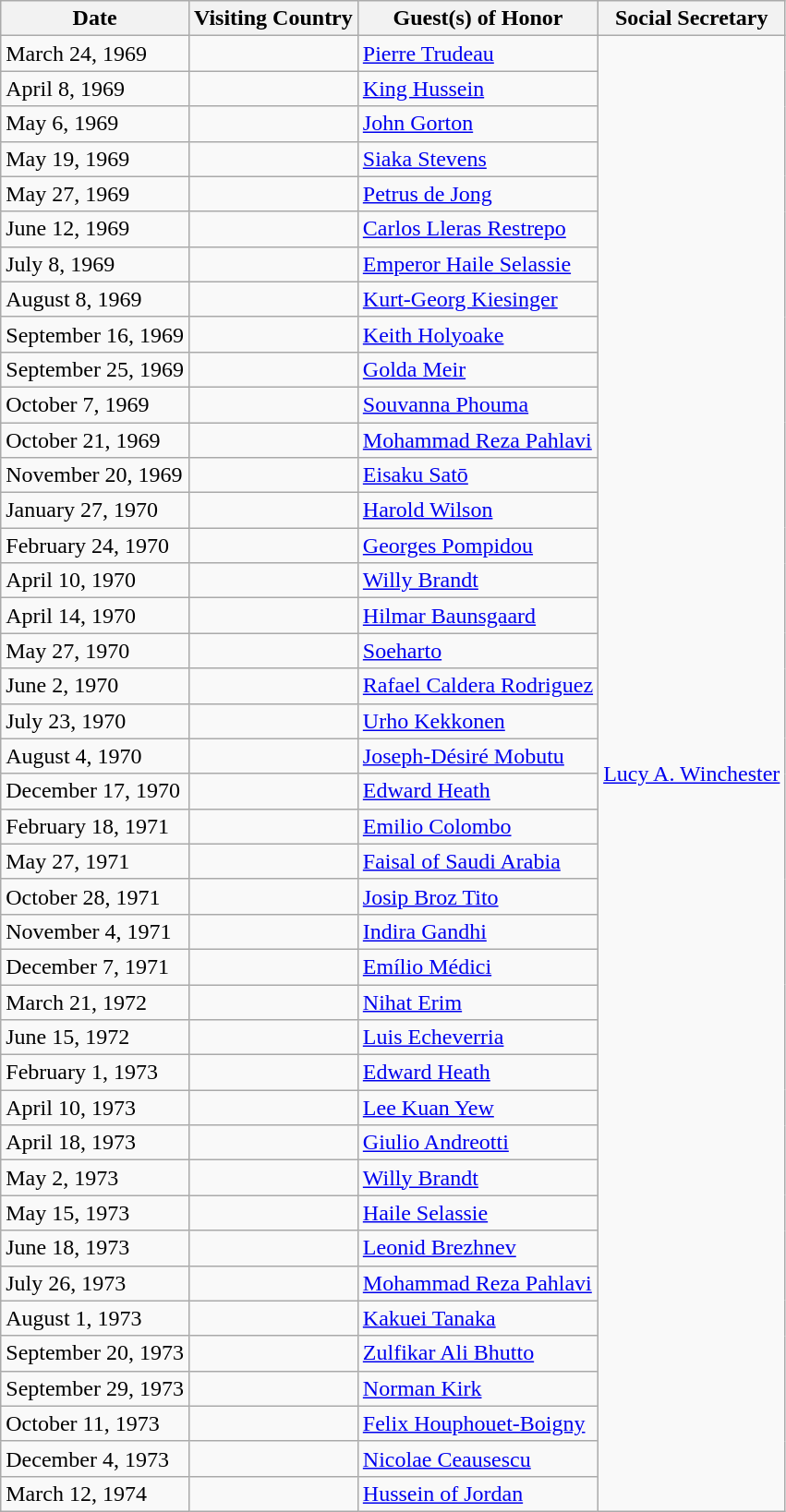<table class="wikitable">
<tr>
<th>Date</th>
<th>Visiting Country</th>
<th>Guest(s) of Honor</th>
<th>Social Secretary</th>
</tr>
<tr>
<td>March 24, 1969</td>
<td></td>
<td><a href='#'>Pierre Trudeau</a></td>
<td rowspan="42"><a href='#'>Lucy A. Winchester</a></td>
</tr>
<tr>
<td>April 8, 1969</td>
<td></td>
<td><a href='#'>King Hussein</a></td>
</tr>
<tr>
<td>May 6, 1969</td>
<td></td>
<td><a href='#'>John Gorton</a></td>
</tr>
<tr>
<td>May 19, 1969</td>
<td></td>
<td><a href='#'>Siaka Stevens</a></td>
</tr>
<tr>
<td>May 27, 1969</td>
<td></td>
<td><a href='#'>Petrus de Jong</a></td>
</tr>
<tr>
<td>June 12, 1969</td>
<td></td>
<td><a href='#'>Carlos Lleras Restrepo</a></td>
</tr>
<tr>
<td>July 8, 1969</td>
<td></td>
<td><a href='#'>Emperor Haile Selassie</a></td>
</tr>
<tr>
<td>August 8, 1969</td>
<td></td>
<td><a href='#'>Kurt-Georg Kiesinger</a></td>
</tr>
<tr>
<td>September 16, 1969</td>
<td></td>
<td><a href='#'>Keith Holyoake</a></td>
</tr>
<tr>
<td>September 25, 1969</td>
<td></td>
<td><a href='#'>Golda Meir</a></td>
</tr>
<tr>
<td>October 7, 1969</td>
<td></td>
<td><a href='#'>Souvanna Phouma</a></td>
</tr>
<tr>
<td>October 21, 1969</td>
<td></td>
<td><a href='#'>Mohammad Reza Pahlavi</a></td>
</tr>
<tr>
<td>November 20, 1969</td>
<td></td>
<td><a href='#'>Eisaku Satō</a></td>
</tr>
<tr>
<td>January 27, 1970</td>
<td></td>
<td><a href='#'>Harold Wilson</a></td>
</tr>
<tr>
<td>February 24, 1970</td>
<td></td>
<td><a href='#'>Georges Pompidou</a></td>
</tr>
<tr>
<td>April 10, 1970</td>
<td></td>
<td><a href='#'>Willy Brandt</a></td>
</tr>
<tr>
<td>April 14, 1970</td>
<td></td>
<td><a href='#'>Hilmar Baunsgaard</a></td>
</tr>
<tr>
<td>May 27, 1970</td>
<td></td>
<td><a href='#'>Soeharto</a></td>
</tr>
<tr>
<td>June 2, 1970</td>
<td></td>
<td><a href='#'>Rafael Caldera Rodriguez</a></td>
</tr>
<tr>
<td>July 23, 1970</td>
<td></td>
<td><a href='#'>Urho Kekkonen</a></td>
</tr>
<tr>
<td>August 4, 1970</td>
<td></td>
<td><a href='#'>Joseph-Désiré Mobutu</a></td>
</tr>
<tr>
<td>December 17, 1970</td>
<td></td>
<td><a href='#'>Edward Heath</a></td>
</tr>
<tr>
<td>February 18, 1971</td>
<td></td>
<td><a href='#'>Emilio Colombo</a></td>
</tr>
<tr>
<td>May 27, 1971</td>
<td></td>
<td><a href='#'>Faisal of Saudi Arabia</a></td>
</tr>
<tr>
<td>October 28, 1971</td>
<td></td>
<td><a href='#'>Josip Broz Tito</a></td>
</tr>
<tr>
<td>November 4, 1971</td>
<td></td>
<td><a href='#'>Indira Gandhi</a></td>
</tr>
<tr>
<td>December 7, 1971</td>
<td></td>
<td><a href='#'>Emílio Médici</a></td>
</tr>
<tr>
<td>March 21, 1972</td>
<td></td>
<td><a href='#'>Nihat Erim</a></td>
</tr>
<tr>
<td>June 15, 1972</td>
<td></td>
<td><a href='#'>Luis Echeverria</a></td>
</tr>
<tr>
<td>February 1, 1973</td>
<td></td>
<td><a href='#'>Edward Heath</a></td>
</tr>
<tr>
<td>April 10, 1973</td>
<td></td>
<td><a href='#'>Lee Kuan Yew</a></td>
</tr>
<tr>
<td>April 18, 1973</td>
<td></td>
<td><a href='#'>Giulio Andreotti</a></td>
</tr>
<tr>
<td>May 2, 1973</td>
<td></td>
<td><a href='#'>Willy Brandt</a></td>
</tr>
<tr>
<td>May 15, 1973</td>
<td></td>
<td><a href='#'>Haile Selassie</a></td>
</tr>
<tr>
<td>June 18, 1973</td>
<td></td>
<td><a href='#'>Leonid Brezhnev</a></td>
</tr>
<tr>
<td>July 26, 1973</td>
<td></td>
<td><a href='#'>Mohammad Reza Pahlavi</a></td>
</tr>
<tr>
<td>August 1, 1973</td>
<td></td>
<td><a href='#'>Kakuei Tanaka</a></td>
</tr>
<tr>
<td>September 20, 1973</td>
<td></td>
<td><a href='#'>Zulfikar Ali Bhutto</a></td>
</tr>
<tr>
<td>September 29, 1973</td>
<td></td>
<td><a href='#'>Norman Kirk</a></td>
</tr>
<tr>
<td>October 11, 1973</td>
<td></td>
<td><a href='#'>Felix Houphouet-Boigny</a></td>
</tr>
<tr>
<td>December 4, 1973</td>
<td></td>
<td><a href='#'>Nicolae Ceausescu</a></td>
</tr>
<tr>
<td>March 12, 1974 </td>
<td></td>
<td><a href='#'>Hussein of Jordan</a></td>
</tr>
</table>
